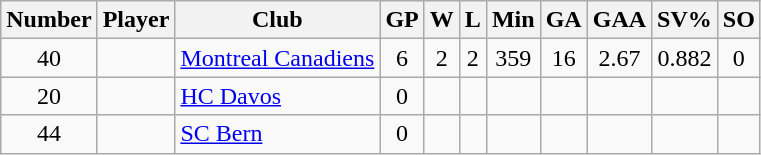<table class="wikitable sortable" style="text-align:center; padding:4px; border-spacing=0;">
<tr>
<th>Number</th>
<th>Player</th>
<th>Club</th>
<th>GP</th>
<th>W</th>
<th>L</th>
<th>Min</th>
<th>GA</th>
<th>GAA</th>
<th>SV%</th>
<th>SO</th>
</tr>
<tr>
<td>40</td>
<td align=left></td>
<td align=left><a href='#'>Montreal Canadiens</a></td>
<td>6</td>
<td>2</td>
<td>2</td>
<td>359</td>
<td>16</td>
<td>2.67</td>
<td>0.882</td>
<td>0</td>
</tr>
<tr>
<td>20</td>
<td align=left></td>
<td align=left><a href='#'>HC Davos</a></td>
<td>0</td>
<td></td>
<td></td>
<td></td>
<td></td>
<td></td>
<td></td>
<td></td>
</tr>
<tr>
<td>44</td>
<td align=left></td>
<td align=left><a href='#'>SC Bern</a></td>
<td>0</td>
<td></td>
<td></td>
<td></td>
<td></td>
<td></td>
<td></td>
<td></td>
</tr>
</table>
